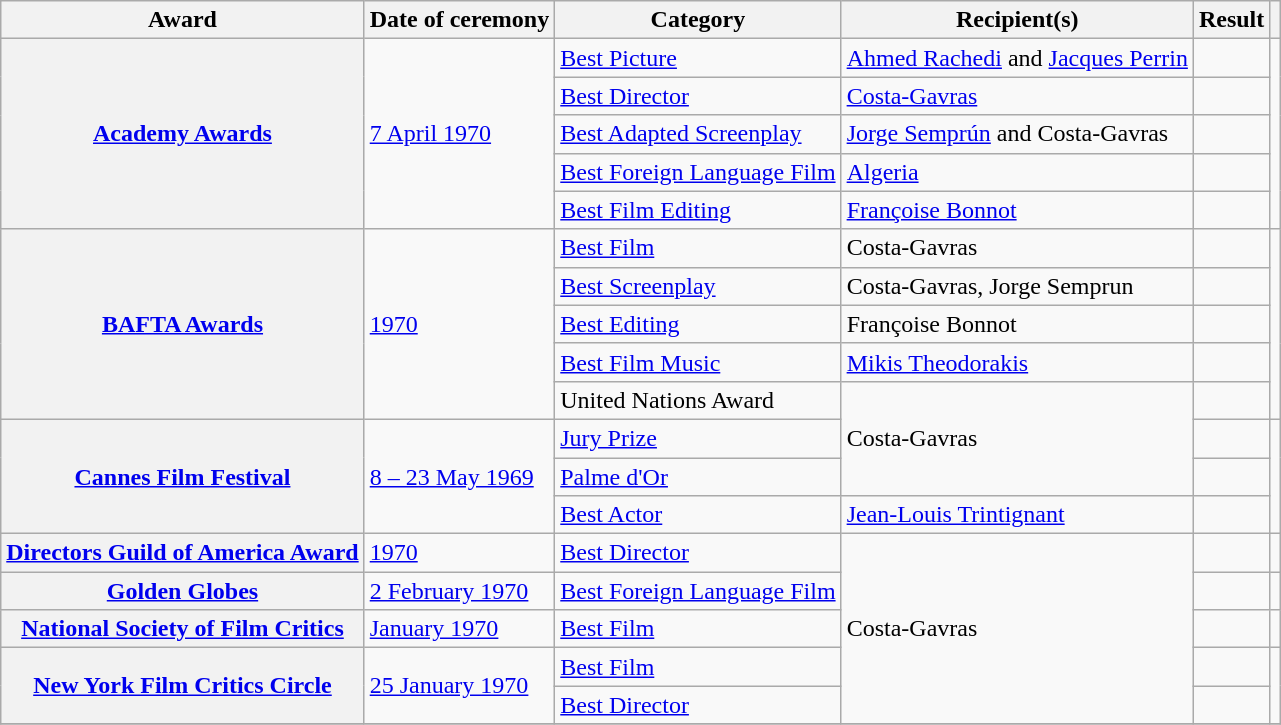<table class="wikitable plainrowheaders sortable">
<tr>
<th scope="col">Award</th>
<th scope="col">Date of ceremony</th>
<th scope="col">Category</th>
<th scope="col">Recipient(s)</th>
<th scope="col">Result</th>
<th scope="col" class="unsortable"></th>
</tr>
<tr>
<th scope="row" rowspan=5><a href='#'>Academy Awards</a></th>
<td rowspan="5"><a href='#'>7 April 1970</a></td>
<td><a href='#'>Best Picture</a></td>
<td><a href='#'>Ahmed Rachedi</a> and <a href='#'>Jacques Perrin</a></td>
<td></td>
<td rowspan="5"></td>
</tr>
<tr>
<td><a href='#'>Best Director</a></td>
<td><a href='#'>Costa-Gavras</a></td>
<td></td>
</tr>
<tr>
<td><a href='#'>Best Adapted Screenplay</a></td>
<td><a href='#'>Jorge Semprún</a> and Costa-Gavras</td>
<td></td>
</tr>
<tr>
<td><a href='#'>Best Foreign Language Film</a></td>
<td><a href='#'>Algeria</a></td>
<td></td>
</tr>
<tr>
<td><a href='#'>Best Film Editing</a></td>
<td><a href='#'>Françoise Bonnot</a></td>
<td></td>
</tr>
<tr>
<th scope="row" rowspan=5><a href='#'>BAFTA Awards</a></th>
<td rowspan="5"><a href='#'>1970</a></td>
<td><a href='#'>Best Film</a></td>
<td>Costa-Gavras</td>
<td></td>
<td rowspan="5"></td>
</tr>
<tr>
<td><a href='#'>Best Screenplay</a></td>
<td>Costa-Gavras, Jorge Semprun</td>
<td></td>
</tr>
<tr>
<td><a href='#'>Best Editing</a></td>
<td>Françoise Bonnot</td>
<td></td>
</tr>
<tr>
<td><a href='#'>Best Film Music</a></td>
<td><a href='#'>Mikis Theodorakis</a></td>
<td></td>
</tr>
<tr>
<td>United Nations Award</td>
<td rowspan="3">Costa-Gavras</td>
<td></td>
</tr>
<tr>
<th scope="row" rowspan=3><a href='#'>Cannes Film Festival</a></th>
<td rowspan="3"><a href='#'>8 – 23 May 1969</a></td>
<td><a href='#'>Jury Prize</a></td>
<td></td>
<td rowspan="3"></td>
</tr>
<tr>
<td><a href='#'>Palme d'Or</a></td>
<td></td>
</tr>
<tr>
<td><a href='#'>Best Actor</a></td>
<td><a href='#'>Jean-Louis Trintignant</a></td>
<td></td>
</tr>
<tr>
<th scope="row"><a href='#'>Directors Guild of America Award</a></th>
<td><a href='#'>1970</a></td>
<td><a href='#'>Best Director</a></td>
<td rowspan="5">Costa-Gavras</td>
<td></td>
<td></td>
</tr>
<tr>
<th scope="row"><a href='#'>Golden Globes</a></th>
<td rowspan="1"><a href='#'>2 February 1970</a></td>
<td><a href='#'>Best Foreign Language Film</a></td>
<td></td>
<td rowspan="1"></td>
</tr>
<tr>
<th scope="row"><a href='#'>National Society of Film Critics</a></th>
<td rowspan="1"><a href='#'>January 1970</a></td>
<td><a href='#'>Best Film</a></td>
<td></td>
<td rowspan="1"></td>
</tr>
<tr>
<th scope="row" rowspan=2><a href='#'>New York Film Critics Circle</a></th>
<td rowspan="2"><a href='#'>25 January 1970</a></td>
<td><a href='#'>Best Film</a></td>
<td></td>
<td rowspan="2"></td>
</tr>
<tr>
<td><a href='#'>Best Director</a></td>
<td></td>
</tr>
<tr>
</tr>
</table>
